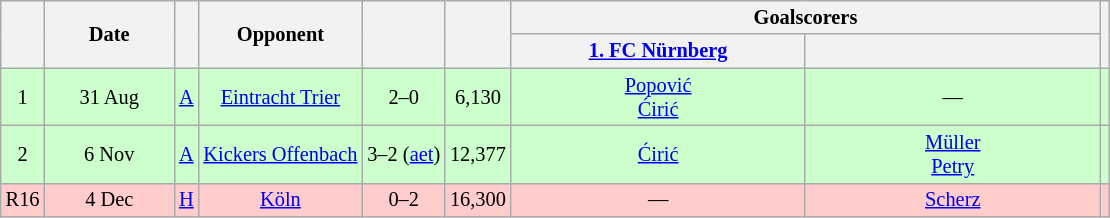<table class="wikitable" Style="text-align: center;font-size:85%">
<tr>
<th rowspan="2"></th>
<th rowspan="2" style="width:80px">Date</th>
<th rowspan="2"></th>
<th rowspan="2">Opponent</th>
<th rowspan="2"><br></th>
<th rowspan="2"></th>
<th colspan="2">Goalscorers</th>
<th rowspan="2"></th>
</tr>
<tr>
<th style="width:190px"><a href='#'>1. FC Nürnberg</a></th>
<th style="width:190px"></th>
</tr>
<tr style="background:#cfc">
<td>1</td>
<td>31 Aug</td>
<td><a href='#'>A</a></td>
<td><a href='#'>Eintracht Trier</a></td>
<td>2–0</td>
<td>6,130</td>
<td><a href='#'>Popović</a> <br><a href='#'>Ćirić</a> </td>
<td>—</td>
<td></td>
</tr>
<tr style="background:#cfc">
<td>2</td>
<td>6 Nov</td>
<td><a href='#'>A</a></td>
<td><a href='#'>Kickers Offenbach</a></td>
<td>3–2 (<a href='#'>aet</a>)</td>
<td>12,377</td>
<td><a href='#'>Ćirić</a> </td>
<td><a href='#'>Müller</a> <br><a href='#'>Petry</a> </td>
<td></td>
</tr>
<tr style="background:#fcc">
<td>R16</td>
<td>4 Dec</td>
<td><a href='#'>H</a></td>
<td><a href='#'>Köln</a></td>
<td>0–2</td>
<td>16,300</td>
<td>—</td>
<td><a href='#'>Scherz</a> </td>
<td></td>
</tr>
</table>
